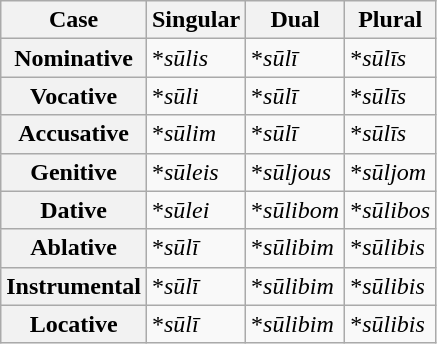<table class="wikitable">
<tr>
<th>Case</th>
<th>Singular</th>
<th>Dual</th>
<th>Plural</th>
</tr>
<tr>
<th>Nominative</th>
<td>*<em>sūlis</em></td>
<td>*<em>sūlī</em></td>
<td>*<em>sūlīs</em></td>
</tr>
<tr>
<th>Vocative</th>
<td>*<em>sūli</em></td>
<td>*<em>sūlī</em></td>
<td>*<em>sūlīs</em></td>
</tr>
<tr>
<th>Accusative</th>
<td>*<em>sūlim</em></td>
<td>*<em>sūlī</em></td>
<td>*<em>sūlīs</em></td>
</tr>
<tr>
<th>Genitive</th>
<td>*<em>sūleis</em></td>
<td>*<em>sūljous</em></td>
<td>*<em>sūljom</em></td>
</tr>
<tr>
<th>Dative</th>
<td>*<em>sūlei</em></td>
<td>*<em>sūlibom</em></td>
<td>*<em>sūlibos</em></td>
</tr>
<tr>
<th>Ablative</th>
<td>*<em>sūlī</em></td>
<td>*<em>sūlibim</em></td>
<td>*<em>sūlibis</em></td>
</tr>
<tr>
<th>Instrumental</th>
<td>*<em>sūlī</em></td>
<td>*<em>sūlibim</em></td>
<td>*<em>sūlibis</em></td>
</tr>
<tr>
<th>Locative</th>
<td>*<em>sūlī</em></td>
<td>*<em>sūlibim</em></td>
<td>*<em>sūlibis</em></td>
</tr>
</table>
